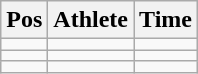<table class="wikitable">
<tr>
<th>Pos</th>
<th>Athlete</th>
<th>Time</th>
</tr>
<tr>
<td></td>
<td></td>
<td></td>
</tr>
<tr>
<td></td>
<td></td>
<td></td>
</tr>
<tr>
<td></td>
<td></td>
<td></td>
</tr>
</table>
